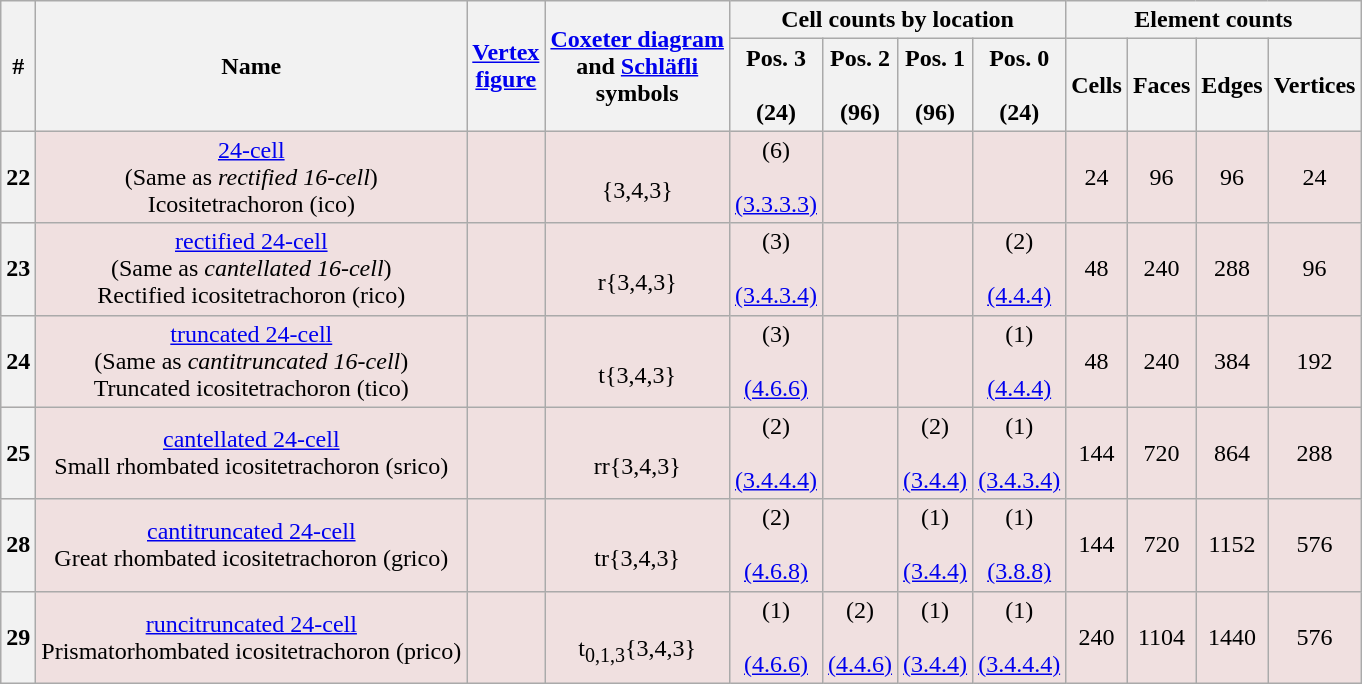<table class="wikitable">
<tr>
<th rowspan=2>#</th>
<th rowspan=2>Name</th>
<th rowspan=2><a href='#'>Vertex<br>figure</a></th>
<th rowspan=2><a href='#'>Coxeter diagram</a><br>and <a href='#'>Schläfli</a><br>symbols</th>
<th colspan=4>Cell counts by location</th>
<th colspan=4>Element counts</th>
</tr>
<tr>
<th>Pos. 3<br><br>(24)</th>
<th>Pos. 2<br><br>(96)</th>
<th>Pos. 1<br><br>(96)</th>
<th>Pos. 0<br><br>(24)</th>
<th>Cells</th>
<th>Faces</th>
<th>Edges</th>
<th>Vertices</th>
</tr>
<tr BGCOLOR="#f0e0e0" align=center>
<th>22</th>
<td align=center><a href='#'>24-cell</a><br>(Same as <em>rectified 16-cell</em>)<br>Icositetrachoron (ico)</td>
<td></td>
<td align=center><br>{3,4,3}</td>
<td>(6)<br><br><a href='#'>(3.3.3.3)</a></td>
<td></td>
<td></td>
<td></td>
<td>24</td>
<td>96</td>
<td>96</td>
<td>24</td>
</tr>
<tr BGCOLOR="#f0e0e0" align=center>
<th>23</th>
<td align=center><a href='#'>rectified 24-cell</a><br>(Same as <em>cantellated 16-cell</em>)<br>Rectified icositetrachoron (rico)</td>
<td></td>
<td align=center><br>r{3,4,3}</td>
<td>(3)<br><br><a href='#'>(3.4.3.4)</a></td>
<td></td>
<td></td>
<td>(2)<br><br><a href='#'>(4.4.4)</a></td>
<td>48</td>
<td>240</td>
<td>288</td>
<td>96</td>
</tr>
<tr BGCOLOR="#f0e0e0" align=center>
<th>24</th>
<td align=center><a href='#'>truncated 24-cell</a><br>(Same as <em>cantitruncated 16-cell</em>)<br>Truncated icositetrachoron (tico)</td>
<td></td>
<td align=center><br>t{3,4,3}</td>
<td>(3)<br><br><a href='#'>(4.6.6)</a></td>
<td></td>
<td></td>
<td>(1)<br><br><a href='#'>(4.4.4)</a></td>
<td>48</td>
<td>240</td>
<td>384</td>
<td>192</td>
</tr>
<tr BGCOLOR="#f0e0e0" align=center>
<th>25</th>
<td align=center><a href='#'>cantellated 24-cell</a><br>Small rhombated icositetrachoron (srico)</td>
<td></td>
<td align=center><br>rr{3,4,3}</td>
<td>(2)<br><br><a href='#'>(3.4.4.4)</a></td>
<td></td>
<td>(2)<br><br><a href='#'>(3.4.4)</a></td>
<td>(1)<br><br><a href='#'>(3.4.3.4)</a></td>
<td>144</td>
<td>720</td>
<td>864</td>
<td>288</td>
</tr>
<tr BGCOLOR="#f0e0e0" align=center>
<th>28</th>
<td align=center><a href='#'>cantitruncated 24-cell</a><br>Great rhombated icositetrachoron (grico)</td>
<td></td>
<td align=center><br>tr{3,4,3}</td>
<td>(2)<br><br><a href='#'>(4.6.8)</a></td>
<td></td>
<td>(1)<br><br><a href='#'>(3.4.4)</a></td>
<td>(1)<br><br><a href='#'>(3.8.8)</a></td>
<td>144</td>
<td>720</td>
<td>1152</td>
<td>576</td>
</tr>
<tr BGCOLOR="#f0e0e0" align=center>
<th>29</th>
<td align=center><a href='#'>runcitruncated 24-cell</a><br>Prismatorhombated icositetrachoron (prico)</td>
<td></td>
<td align=center><br>t<sub>0,1,3</sub>{3,4,3}</td>
<td>(1)<br><br><a href='#'>(4.6.6)</a></td>
<td>(2)<br><br><a href='#'>(4.4.6)</a></td>
<td>(1)<br><br><a href='#'>(3.4.4)</a></td>
<td>(1)<br><br><a href='#'>(3.4.4.4)</a></td>
<td>240</td>
<td>1104</td>
<td>1440</td>
<td>576</td>
</tr>
</table>
